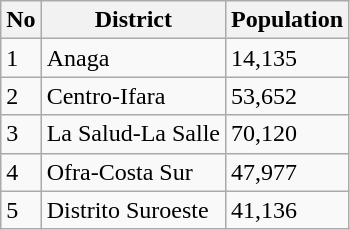<table class="wikitable sortable">
<tr>
<th>No</th>
<th>District</th>
<th>Population</th>
</tr>
<tr>
<td>1</td>
<td>Anaga</td>
<td>14,135</td>
</tr>
<tr>
<td>2</td>
<td>Centro-Ifara</td>
<td>53,652</td>
</tr>
<tr>
<td>3</td>
<td>La Salud-La Salle</td>
<td>70,120</td>
</tr>
<tr>
<td>4</td>
<td>Ofra-Costa Sur</td>
<td>47,977</td>
</tr>
<tr>
<td>5</td>
<td>Distrito Suroeste</td>
<td>41,136</td>
</tr>
</table>
